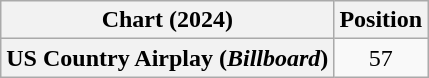<table class="wikitable plainrowheaders" style="text-align:center">
<tr>
<th scope="col">Chart (2024)</th>
<th scope="col">Position</th>
</tr>
<tr>
<th scope="row">US Country Airplay (<em>Billboard</em>)</th>
<td>57</td>
</tr>
</table>
